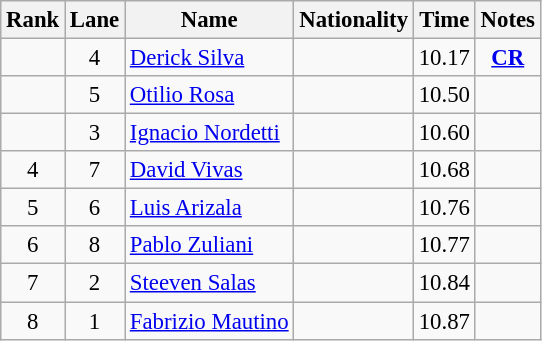<table class="wikitable sortable" style="text-align:center;font-size:95%">
<tr>
<th>Rank</th>
<th>Lane</th>
<th>Name</th>
<th>Nationality</th>
<th>Time</th>
<th>Notes</th>
</tr>
<tr>
<td></td>
<td>4</td>
<td align=left><a href='#'>Derick Silva</a></td>
<td align=left></td>
<td>10.17</td>
<td><strong><a href='#'>CR</a></strong></td>
</tr>
<tr>
<td></td>
<td>5</td>
<td align=left><a href='#'>Otilio Rosa</a></td>
<td align=left></td>
<td>10.50</td>
<td></td>
</tr>
<tr>
<td></td>
<td>3</td>
<td align=left><a href='#'>Ignacio Nordetti</a></td>
<td align=left></td>
<td>10.60</td>
<td></td>
</tr>
<tr>
<td>4</td>
<td>7</td>
<td align=left><a href='#'>David Vivas</a></td>
<td align=left></td>
<td>10.68</td>
<td></td>
</tr>
<tr>
<td>5</td>
<td>6</td>
<td align=left><a href='#'>Luis Arizala</a></td>
<td align=left></td>
<td>10.76</td>
<td></td>
</tr>
<tr>
<td>6</td>
<td>8</td>
<td align=left><a href='#'>Pablo Zuliani</a></td>
<td align=left></td>
<td>10.77</td>
<td></td>
</tr>
<tr>
<td>7</td>
<td>2</td>
<td align=left><a href='#'>Steeven Salas</a></td>
<td align=left></td>
<td>10.84</td>
<td></td>
</tr>
<tr>
<td>8</td>
<td>1</td>
<td align=left><a href='#'>Fabrizio Mautino</a></td>
<td align=left></td>
<td>10.87</td>
<td></td>
</tr>
</table>
